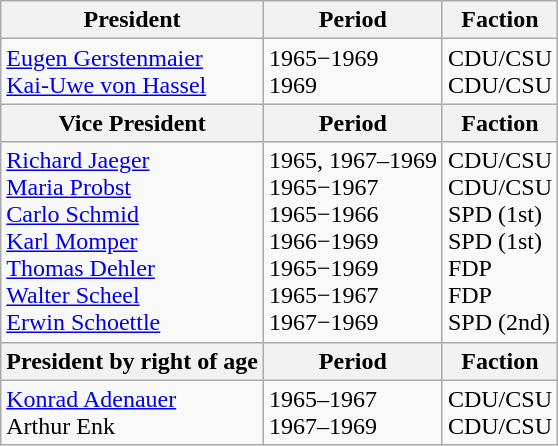<table class="wikitable">
<tr>
<th>President</th>
<th>Period</th>
<th>Faction</th>
</tr>
<tr>
<td><a href='#'>Eugen Gerstenmaier</a><br><a href='#'>Kai-Uwe von Hassel</a></td>
<td>1965−1969<br>1969</td>
<td>CDU/CSU<br>CDU/CSU</td>
</tr>
<tr>
<th>Vice President</th>
<th>Period</th>
<th>Faction</th>
</tr>
<tr>
<td><a href='#'>Richard Jaeger</a><br><a href='#'>Maria Probst</a><br><a href='#'>Carlo Schmid</a><br><a href='#'>Karl Momper</a><br><a href='#'>Thomas Dehler</a><br><a href='#'>Walter Scheel</a><br><a href='#'>Erwin Schoettle</a></td>
<td>1965, 1967–1969<br>1965−1967<br>1965−1966<br>1966−1969<br>1965−1969<br>1965−1967<br>1967−1969</td>
<td>CDU/CSU<br>CDU/CSU<br>SPD (1st)<br>SPD (1st)<br>FDP<br>FDP<br>SPD (2nd)</td>
</tr>
<tr>
<th>President by right of age</th>
<th>Period</th>
<th>Faction</th>
</tr>
<tr>
<td><a href='#'>Konrad Adenauer</a><br>Arthur Enk</td>
<td>1965–1967<br>1967–1969</td>
<td>CDU/CSU<br>CDU/CSU</td>
</tr>
</table>
